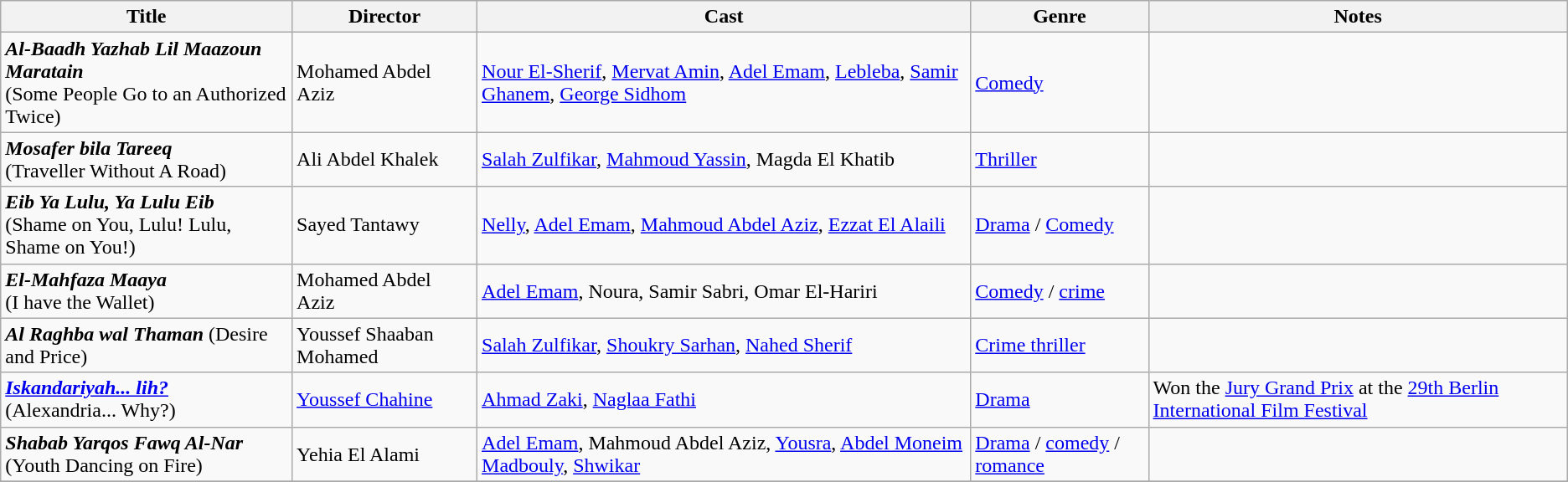<table class="wikitable">
<tr>
<th>Title</th>
<th>Director</th>
<th>Cast</th>
<th>Genre</th>
<th>Notes</th>
</tr>
<tr>
<td><strong><em>Al-Baadh Yazhab Lil Maazoun Maratain</em></strong><br>(Some People Go to an Authorized Twice)</td>
<td>Mohamed Abdel Aziz</td>
<td><a href='#'>Nour El-Sherif</a>, <a href='#'>Mervat Amin</a>, <a href='#'>Adel Emam</a>, <a href='#'>Lebleba</a>, <a href='#'>Samir Ghanem</a>, <a href='#'>George Sidhom</a></td>
<td><a href='#'>Comedy</a></td>
<td></td>
</tr>
<tr>
<td><strong><em>Mosafer bila Tareeq</em></strong><br>(Traveller Without A Road)</td>
<td>Ali Abdel Khalek</td>
<td><a href='#'>Salah Zulfikar</a>, <a href='#'>Mahmoud Yassin</a>, Magda El Khatib</td>
<td><a href='#'>Thriller</a></td>
<td></td>
</tr>
<tr>
<td><strong><em>Eib Ya Lulu, Ya Lulu Eib</em></strong><br>(Shame on You, Lulu! Lulu, Shame on You!)</td>
<td>Sayed Tantawy</td>
<td><a href='#'>Nelly</a>, <a href='#'>Adel Emam</a>, <a href='#'>Mahmoud Abdel Aziz</a>, <a href='#'>Ezzat El Alaili</a></td>
<td><a href='#'>Drama</a> / <a href='#'>Comedy</a></td>
<td></td>
</tr>
<tr>
<td><strong><em>El-Mahfaza Maaya</em></strong><br>(I have the Wallet)</td>
<td>Mohamed Abdel Aziz</td>
<td><a href='#'>Adel Emam</a>, Noura, Samir Sabri, Omar El-Hariri</td>
<td><a href='#'>Comedy</a> / <a href='#'>crime</a></td>
<td></td>
</tr>
<tr>
<td><strong><em>Al Raghba wal Thaman</em></strong> (Desire and Price)</td>
<td>Youssef Shaaban Mohamed</td>
<td><a href='#'>Salah Zulfikar</a>, <a href='#'>Shoukry Sarhan</a>, <a href='#'>Nahed Sherif</a></td>
<td><a href='#'>Crime thriller</a></td>
<td></td>
</tr>
<tr>
<td><strong><em><a href='#'>Iskandariyah... lih?</a></em></strong><br>(Alexandria... Why?)</td>
<td><a href='#'>Youssef Chahine</a></td>
<td><a href='#'>Ahmad Zaki</a>, <a href='#'>Naglaa Fathi</a></td>
<td><a href='#'>Drama</a></td>
<td>Won the <a href='#'>Jury Grand Prix</a> at the <a href='#'>29th Berlin International Film Festival</a></td>
</tr>
<tr>
<td><strong><em>Shabab Yarqos Fawq Al-Nar </em></strong><br>(Youth Dancing on Fire)</td>
<td>Yehia El Alami</td>
<td><a href='#'>Adel Emam</a>, Mahmoud Abdel Aziz, <a href='#'>Yousra</a>, <a href='#'>Abdel Moneim Madbouly</a>, <a href='#'>Shwikar</a></td>
<td><a href='#'>Drama</a> / <a href='#'>comedy</a> / <a href='#'>romance</a></td>
<td></td>
</tr>
<tr>
</tr>
</table>
